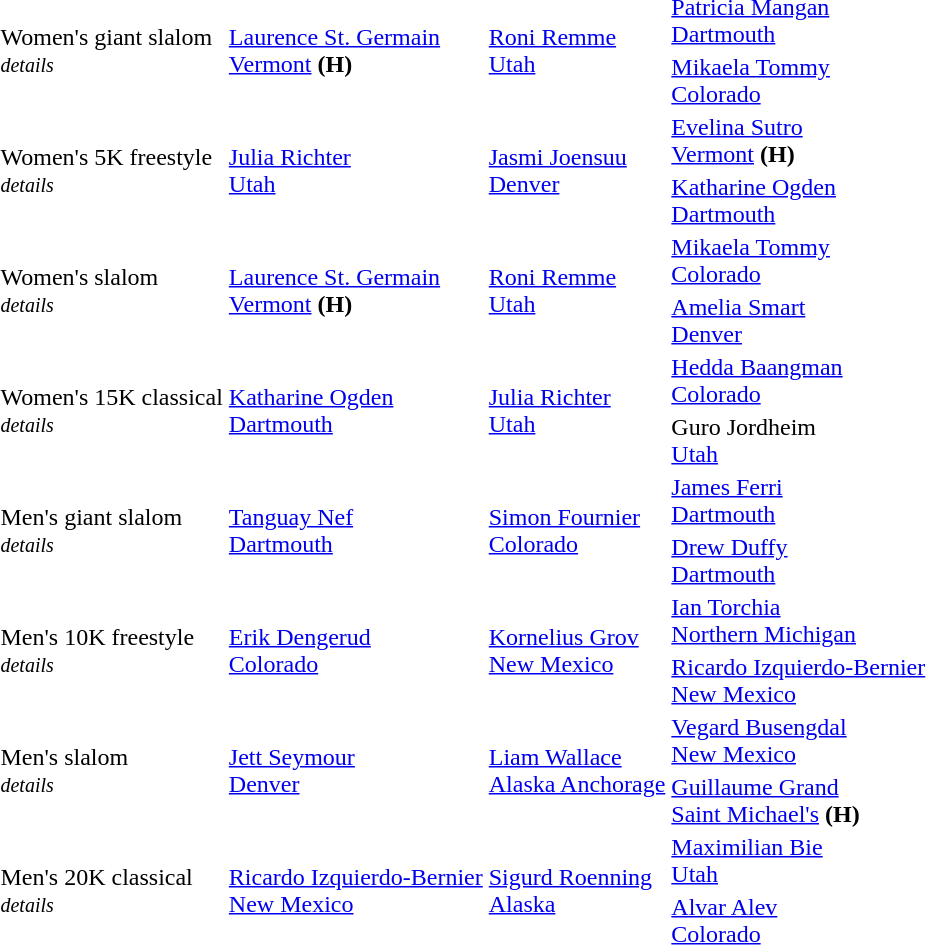<table>
<tr>
<td rowspan=2>Women's giant slalom<br><small><em>details</em></small></td>
<td rowspan=2><a href='#'>Laurence St. Germain</a><br> <a href='#'>Vermont</a> <strong>(H)</strong></td>
<td rowspan=2><a href='#'>Roni Remme</a><br> <a href='#'>Utah</a></td>
<td><a href='#'>Patricia Mangan</a><br> <a href='#'>Dartmouth</a></td>
</tr>
<tr>
<td><a href='#'>Mikaela Tommy</a><br> <a href='#'>Colorado</a></td>
</tr>
<tr>
<td rowspan=2>Women's 5K freestyle<br><small><em>details</em></small></td>
<td rowspan=2><a href='#'>Julia Richter</a><br> <a href='#'>Utah</a></td>
<td rowspan=2><a href='#'>Jasmi Joensuu</a><br> <a href='#'>Denver</a></td>
<td><a href='#'>Evelina Sutro</a><br> <a href='#'>Vermont</a> <strong>(H)</strong></td>
</tr>
<tr>
<td><a href='#'>Katharine Ogden</a><br> <a href='#'>Dartmouth</a></td>
</tr>
<tr>
<td rowspan=2>Women's slalom<br><small><em>details</em></small></td>
<td rowspan=2><a href='#'>Laurence St. Germain</a><br> <a href='#'>Vermont</a> <strong>(H)</strong></td>
<td rowspan=2><a href='#'>Roni Remme</a><br> <a href='#'>Utah</a></td>
<td><a href='#'>Mikaela Tommy</a><br> <a href='#'>Colorado</a></td>
</tr>
<tr>
<td><a href='#'>Amelia Smart</a><br> <a href='#'>Denver</a></td>
</tr>
<tr>
<td rowspan=2>Women's 15K classical<br><small><em>details</em></small></td>
<td rowspan=2><a href='#'>Katharine Ogden</a><br> <a href='#'>Dartmouth</a></td>
<td rowspan=2><a href='#'>Julia Richter</a><br> <a href='#'>Utah</a></td>
<td><a href='#'>Hedda Baangman</a><br> <a href='#'>Colorado</a></td>
</tr>
<tr>
<td>Guro Jordheim<br> <a href='#'>Utah</a></td>
</tr>
<tr>
<td rowspan=2>Men's giant slalom<br><small><em>details</em></small></td>
<td rowspan=2><a href='#'>Tanguay Nef</a><br> <a href='#'>Dartmouth</a></td>
<td rowspan=2><a href='#'>Simon Fournier</a><br> <a href='#'>Colorado</a></td>
<td><a href='#'>James Ferri</a><br> <a href='#'>Dartmouth</a></td>
</tr>
<tr>
<td><a href='#'>Drew Duffy</a><br> <a href='#'>Dartmouth</a></td>
</tr>
<tr>
<td rowspan=2>Men's 10K freestyle<br><small><em>details</em></small></td>
<td rowspan=2><a href='#'>Erik Dengerud</a><br> <a href='#'>Colorado</a></td>
<td rowspan=2><a href='#'>Kornelius Grov</a><br> <a href='#'>New Mexico</a></td>
<td><a href='#'>Ian Torchia</a><br> <a href='#'>Northern Michigan</a></td>
</tr>
<tr>
<td><a href='#'>Ricardo Izquierdo-Bernier</a><br> <a href='#'>New Mexico</a></td>
</tr>
<tr>
<td rowspan=2>Men's slalom<br><small><em>details</em></small></td>
<td rowspan=2><a href='#'>Jett Seymour</a><br> <a href='#'>Denver</a></td>
<td rowspan=2><a href='#'>Liam Wallace</a><br> <a href='#'>Alaska Anchorage</a></td>
<td><a href='#'>Vegard Busengdal</a><br> <a href='#'>New Mexico</a></td>
</tr>
<tr>
<td><a href='#'>Guillaume Grand</a><br> <a href='#'>Saint Michael's</a> <strong>(H)</strong></td>
</tr>
<tr>
<td rowspan=2>Men's 20K classical<br><small><em>details</em></small></td>
<td rowspan=2><a href='#'>Ricardo Izquierdo-Bernier</a><br> <a href='#'>New Mexico</a></td>
<td rowspan=2><a href='#'>Sigurd Roenning</a><br> <a href='#'>Alaska</a></td>
<td><a href='#'>Maximilian Bie</a><br> <a href='#'>Utah</a></td>
</tr>
<tr>
<td><a href='#'>Alvar Alev</a><br> <a href='#'>Colorado</a></td>
</tr>
</table>
